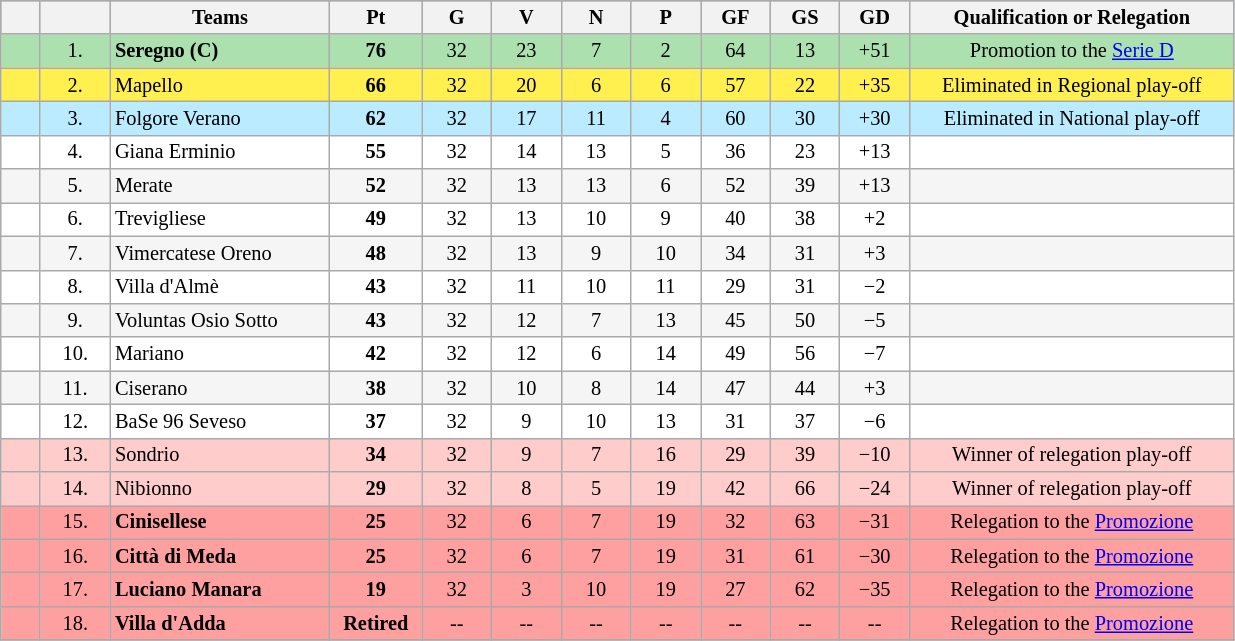<table class="wikitable sortable" align="center" style="font-size: 85%; border-collapse:collapse" border="0" cellspacing="0" cellpadding="2">
<tr align=center bgcolor=#98A1B2>
<th width=20></th>
<th width=40></th>
<th width=140><span>Teams</span></th>
<th width=55><span>Pt</span></th>
<th width=40><span>G</span></th>
<th width=40><span>V</span></th>
<th width=40><span>N</span></th>
<th width=40><span>P</span></th>
<th width=40><span>GF</span></th>
<th width=40><span>GS</span></th>
<th width=40><span>GD</span></th>
<th width=210><span>Qualification or Relegation</span></th>
</tr>
<tr align=center style="background:#ACE1AF;">
<td></td>
<td>1.</td>
<td style="text-align:left;"><strong>Seregno</strong> <strong>(C)</strong></td>
<td><strong>76</strong></td>
<td>32</td>
<td>23</td>
<td>7</td>
<td>2</td>
<td>64</td>
<td>13</td>
<td>+51</td>
<td>Promotion to the <a href='#'>Serie D</a></td>
</tr>
<tr align=center style="background:#FFF050;">
<td></td>
<td>2.</td>
<td style="text-align:left;">Mapello</td>
<td><strong>66</strong></td>
<td>32</td>
<td>20</td>
<td>6</td>
<td>6</td>
<td>57</td>
<td>22</td>
<td>+35</td>
<td>Eliminated in Regional play-off</td>
</tr>
<tr align=center style="background:#BBEBFF;">
<td></td>
<td>3.</td>
<td style="text-align:left;">Folgore Verano</td>
<td><strong>62</strong></td>
<td>32</td>
<td>17</td>
<td>11</td>
<td>4</td>
<td>60</td>
<td>30</td>
<td>+30</td>
<td>Eliminated in National play-off</td>
</tr>
<tr align=center style="background:#FFFFFF;">
<td></td>
<td>4.</td>
<td style="text-align:left;">Giana Erminio</td>
<td><strong>55</strong></td>
<td>32</td>
<td>14</td>
<td>13</td>
<td>5</td>
<td>36</td>
<td>23</td>
<td>+13</td>
<td></td>
</tr>
<tr align=center style="background:#F5F5F5;">
<td></td>
<td>5.</td>
<td style="text-align:left;">Merate</td>
<td><strong>52</strong></td>
<td>32</td>
<td>13</td>
<td>13</td>
<td>6</td>
<td>52</td>
<td>39</td>
<td>+13</td>
<td></td>
</tr>
<tr align=center style="background:#FFFFFF;">
<td></td>
<td>6.</td>
<td style="text-align:left;">Trevigliese</td>
<td><strong>49</strong></td>
<td>32</td>
<td>13</td>
<td>10</td>
<td>9</td>
<td>40</td>
<td>38</td>
<td>+2</td>
<td></td>
</tr>
<tr align=center style="background:#F5F5F5;">
<td></td>
<td>7.</td>
<td style="text-align:left;">Vimercatese Oreno</td>
<td><strong>48</strong></td>
<td>32</td>
<td>13</td>
<td>9</td>
<td>10</td>
<td>34</td>
<td>31</td>
<td>+3</td>
<td></td>
</tr>
<tr align=center style="background:#FFFFFF;">
<td></td>
<td>8.</td>
<td style="text-align:left;">Villa d'Almè</td>
<td><strong>43</strong></td>
<td>32</td>
<td>11</td>
<td>10</td>
<td>11</td>
<td>29</td>
<td>31</td>
<td>−2</td>
<td></td>
</tr>
<tr align=center style="background:#F5F5F5;">
<td></td>
<td>9.</td>
<td style="text-align:left;">Voluntas Osio Sotto</td>
<td><strong>43</strong></td>
<td>32</td>
<td>12</td>
<td>7</td>
<td>13</td>
<td>45</td>
<td>50</td>
<td>−5</td>
<td></td>
</tr>
<tr align=center style="background:#FFFFFF;">
<td></td>
<td>10.</td>
<td style="text-align:left;">Mariano</td>
<td><strong>42</strong></td>
<td>32</td>
<td>12</td>
<td>6</td>
<td>14</td>
<td>49</td>
<td>56</td>
<td>−7</td>
<td></td>
</tr>
<tr align=center style="background:#F5F5F5;">
<td></td>
<td>11.</td>
<td style="text-align:left;">Ciserano</td>
<td><strong>38</strong></td>
<td>32</td>
<td>10</td>
<td>8</td>
<td>14</td>
<td>47</td>
<td>44</td>
<td>+3</td>
<td></td>
</tr>
<tr align=center style="background:#FFFFFF;">
<td></td>
<td>12.</td>
<td style="text-align:left;">BaSe 96 Seveso</td>
<td><strong>37</strong></td>
<td>32</td>
<td>9</td>
<td>10</td>
<td>13</td>
<td>31</td>
<td>37</td>
<td>−6</td>
<td></td>
</tr>
<tr align=center style="background:#FFCCCC;">
<td></td>
<td>13.</td>
<td style="text-align:left;">Sondrio</td>
<td><strong>34</strong></td>
<td>32</td>
<td>9</td>
<td>7</td>
<td>16</td>
<td>29</td>
<td>39</td>
<td>−10</td>
<td>Winner of relegation play-off</td>
</tr>
<tr align=center style="background:#FFCCCC;">
<td></td>
<td>14.</td>
<td style="text-align:left;">Nibionno</td>
<td><strong>29</strong></td>
<td>32</td>
<td>8</td>
<td>5</td>
<td>19</td>
<td>42</td>
<td>66</td>
<td>−24</td>
<td>Winner of relegation play-off</td>
</tr>
<tr align=center style="background:#FFA0A0;">
<td></td>
<td>15.</td>
<td style="text-align:left;"><strong>Cinisellese</strong></td>
<td><strong>25</strong></td>
<td>32</td>
<td>6</td>
<td>7</td>
<td>19</td>
<td>32</td>
<td>63</td>
<td>−31</td>
<td>Relegation to the <a href='#'>Promozione</a></td>
</tr>
<tr align=center style="background:#FFA0A0;;">
<td></td>
<td>16.</td>
<td style="text-align:left;"><strong>Città di Meda</strong></td>
<td><strong>25</strong></td>
<td>32</td>
<td>6</td>
<td>7</td>
<td>19</td>
<td>31</td>
<td>61</td>
<td>−30</td>
<td>Relegation to the <a href='#'>Promozione</a></td>
</tr>
<tr align=center style="background:#FFA0A0;">
<td></td>
<td>17.</td>
<td style="text-align:left;"><strong>Luciano Manara</strong></td>
<td><strong>19</strong></td>
<td>32</td>
<td>3</td>
<td>10</td>
<td>19</td>
<td>27</td>
<td>62</td>
<td>−35</td>
<td>Relegation to the <a href='#'>Promozione</a></td>
</tr>
<tr align=center style="background:#FFA0A0;">
<td></td>
<td>18.</td>
<td style="text-align:left;"><strong>Villa d'Adda</strong></td>
<td><strong>Retired</strong></td>
<td>--</td>
<td>--</td>
<td>--</td>
<td>--</td>
<td>--</td>
<td>--</td>
<td>--</td>
<td>Relegation to the <a href='#'>Promozione</a></td>
</tr>
<tr>
</tr>
</table>
